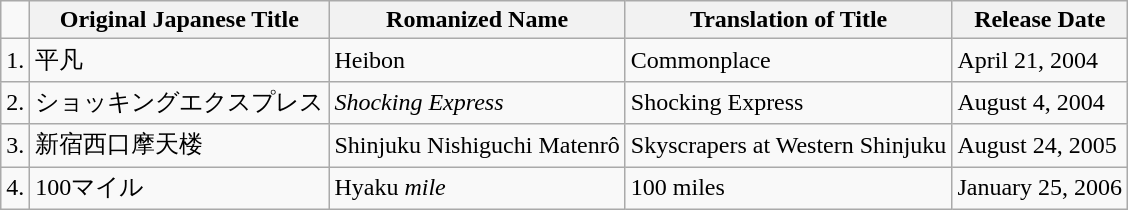<table class="wikitable">
<tr>
<td></td>
<th>Original Japanese Title</th>
<th>Romanized Name</th>
<th>Translation of Title</th>
<th>Release Date</th>
</tr>
<tr>
<td>1.</td>
<td>平凡</td>
<td>Heibon</td>
<td>Commonplace</td>
<td>April 21, 2004</td>
</tr>
<tr>
<td>2.</td>
<td>ショッキングエクスプレス</td>
<td><em>Shocking Express</em></td>
<td>Shocking Express</td>
<td>August 4, 2004</td>
</tr>
<tr>
<td>3.</td>
<td>新宿西口摩天楼</td>
<td>Shinjuku Nishiguchi Matenrô</td>
<td>Skyscrapers at Western Shinjuku</td>
<td>August 24, 2005</td>
</tr>
<tr>
<td>4.</td>
<td>100マイル</td>
<td>Hyaku <em>mile</em></td>
<td>100 miles</td>
<td>January 25, 2006</td>
</tr>
</table>
